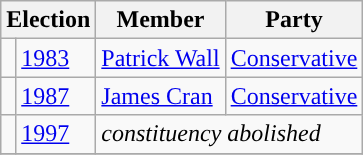<table class="wikitable">
<tr>
<th colspan="2">Election</th>
<th>Member</th>
<th>Party</th>
</tr>
<tr>
<td style="color:inherit;background-color: "></td>
<td><a href='#'>1983</a></td>
<td><a href='#'>Patrick Wall</a></td>
<td><a href='#'>Conservative</a></td>
</tr>
<tr>
<td style="color:inherit;background-color: "></td>
<td><a href='#'>1987</a></td>
<td><a href='#'>James Cran</a></td>
<td><a href='#'>Conservative</a></td>
</tr>
<tr>
<td></td>
<td><a href='#'>1997</a></td>
<td colspan="2"><em>constituency abolished</em></td>
</tr>
<tr>
</tr>
</table>
